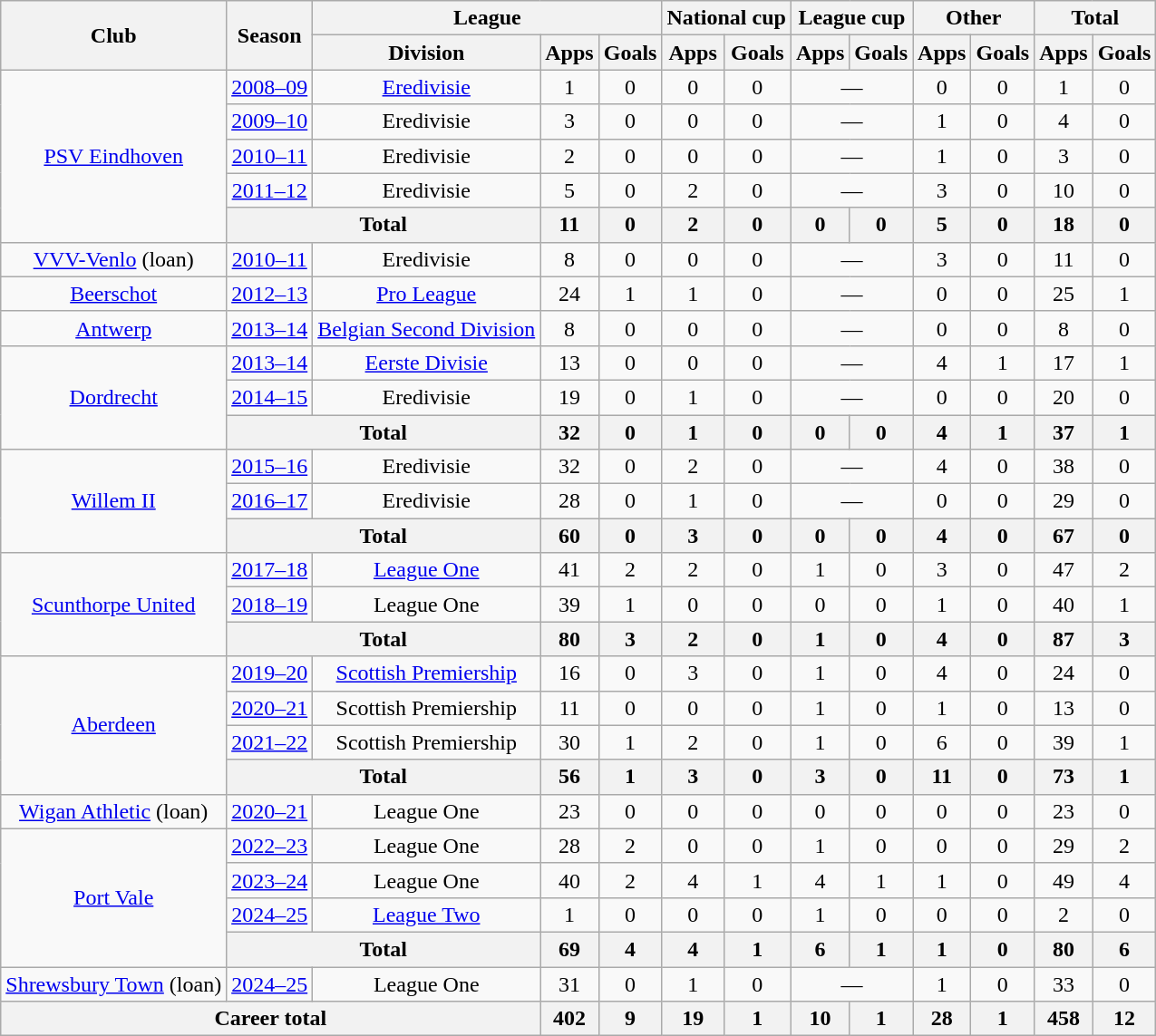<table class="wikitable" style="text-align:center">
<tr>
<th rowspan="2">Club</th>
<th rowspan="2">Season</th>
<th colspan="3">League</th>
<th colspan="2">National cup</th>
<th colspan="2">League cup</th>
<th colspan="2">Other</th>
<th colspan="2">Total</th>
</tr>
<tr>
<th>Division</th>
<th>Apps</th>
<th>Goals</th>
<th>Apps</th>
<th>Goals</th>
<th>Apps</th>
<th>Goals</th>
<th>Apps</th>
<th>Goals</th>
<th>Apps</th>
<th>Goals</th>
</tr>
<tr>
<td rowspan="5"><a href='#'>PSV Eindhoven</a></td>
<td><a href='#'>2008–09</a></td>
<td><a href='#'>Eredivisie</a></td>
<td>1</td>
<td>0</td>
<td>0</td>
<td>0</td>
<td colspan="2">—</td>
<td>0</td>
<td>0</td>
<td>1</td>
<td>0</td>
</tr>
<tr>
<td><a href='#'>2009–10</a></td>
<td>Eredivisie</td>
<td>3</td>
<td>0</td>
<td>0</td>
<td>0</td>
<td colspan="2">—</td>
<td>1</td>
<td>0</td>
<td>4</td>
<td>0</td>
</tr>
<tr>
<td><a href='#'>2010–11</a></td>
<td>Eredivisie</td>
<td>2</td>
<td>0</td>
<td>0</td>
<td>0</td>
<td colspan="2">—</td>
<td>1</td>
<td>0</td>
<td>3</td>
<td>0</td>
</tr>
<tr>
<td><a href='#'>2011–12</a></td>
<td>Eredivisie</td>
<td>5</td>
<td>0</td>
<td>2</td>
<td>0</td>
<td colspan="2">—</td>
<td>3</td>
<td>0</td>
<td>10</td>
<td>0</td>
</tr>
<tr>
<th colspan="2">Total</th>
<th>11</th>
<th>0</th>
<th>2</th>
<th>0</th>
<th>0</th>
<th>0</th>
<th>5</th>
<th>0</th>
<th>18</th>
<th>0</th>
</tr>
<tr>
<td><a href='#'>VVV-Venlo</a> (loan)</td>
<td><a href='#'>2010–11</a></td>
<td>Eredivisie</td>
<td>8</td>
<td>0</td>
<td>0</td>
<td>0</td>
<td colspan="2">—</td>
<td>3</td>
<td>0</td>
<td>11</td>
<td>0</td>
</tr>
<tr>
<td><a href='#'>Beerschot</a></td>
<td><a href='#'>2012–13</a></td>
<td><a href='#'>Pro League</a></td>
<td>24</td>
<td>1</td>
<td>1</td>
<td>0</td>
<td colspan="2">—</td>
<td>0</td>
<td>0</td>
<td>25</td>
<td>1</td>
</tr>
<tr>
<td><a href='#'>Antwerp</a></td>
<td><a href='#'>2013–14</a></td>
<td><a href='#'>Belgian Second Division</a></td>
<td>8</td>
<td>0</td>
<td>0</td>
<td>0</td>
<td colspan="2">—</td>
<td>0</td>
<td>0</td>
<td>8</td>
<td>0</td>
</tr>
<tr>
<td rowspan="3"><a href='#'>Dordrecht</a></td>
<td><a href='#'>2013–14</a></td>
<td><a href='#'>Eerste Divisie</a></td>
<td>13</td>
<td>0</td>
<td>0</td>
<td>0</td>
<td colspan="2">—</td>
<td>4</td>
<td>1</td>
<td>17</td>
<td>1</td>
</tr>
<tr>
<td><a href='#'>2014–15</a></td>
<td>Eredivisie</td>
<td>19</td>
<td>0</td>
<td>1</td>
<td>0</td>
<td colspan="2">—</td>
<td>0</td>
<td>0</td>
<td>20</td>
<td>0</td>
</tr>
<tr>
<th colspan="2">Total</th>
<th>32</th>
<th>0</th>
<th>1</th>
<th>0</th>
<th>0</th>
<th>0</th>
<th>4</th>
<th>1</th>
<th>37</th>
<th>1</th>
</tr>
<tr>
<td rowspan="3"><a href='#'>Willem II</a></td>
<td><a href='#'>2015–16</a></td>
<td>Eredivisie</td>
<td>32</td>
<td>0</td>
<td>2</td>
<td>0</td>
<td colspan="2">—</td>
<td>4</td>
<td>0</td>
<td>38</td>
<td>0</td>
</tr>
<tr>
<td><a href='#'>2016–17</a></td>
<td>Eredivisie</td>
<td>28</td>
<td>0</td>
<td>1</td>
<td>0</td>
<td colspan="2">—</td>
<td>0</td>
<td>0</td>
<td>29</td>
<td>0</td>
</tr>
<tr>
<th colspan="2">Total</th>
<th>60</th>
<th>0</th>
<th>3</th>
<th>0</th>
<th>0</th>
<th>0</th>
<th>4</th>
<th>0</th>
<th>67</th>
<th>0</th>
</tr>
<tr>
<td rowspan="3"><a href='#'>Scunthorpe United</a></td>
<td><a href='#'>2017–18</a></td>
<td><a href='#'>League One</a></td>
<td>41</td>
<td>2</td>
<td>2</td>
<td>0</td>
<td>1</td>
<td>0</td>
<td>3</td>
<td>0</td>
<td>47</td>
<td>2</td>
</tr>
<tr>
<td><a href='#'>2018–19</a></td>
<td>League One</td>
<td>39</td>
<td>1</td>
<td>0</td>
<td>0</td>
<td>0</td>
<td>0</td>
<td>1</td>
<td>0</td>
<td>40</td>
<td>1</td>
</tr>
<tr>
<th colspan="2">Total</th>
<th>80</th>
<th>3</th>
<th>2</th>
<th>0</th>
<th>1</th>
<th>0</th>
<th>4</th>
<th>0</th>
<th>87</th>
<th>3</th>
</tr>
<tr>
<td rowspan=4><a href='#'>Aberdeen</a></td>
<td><a href='#'>2019–20</a></td>
<td><a href='#'>Scottish Premiership</a></td>
<td>16</td>
<td>0</td>
<td>3</td>
<td>0</td>
<td>1</td>
<td>0</td>
<td>4</td>
<td>0</td>
<td>24</td>
<td>0</td>
</tr>
<tr>
<td><a href='#'>2020–21</a></td>
<td>Scottish Premiership</td>
<td>11</td>
<td>0</td>
<td>0</td>
<td>0</td>
<td>1</td>
<td>0</td>
<td>1</td>
<td>0</td>
<td>13</td>
<td>0</td>
</tr>
<tr>
<td><a href='#'>2021–22</a></td>
<td>Scottish Premiership</td>
<td>30</td>
<td>1</td>
<td>2</td>
<td>0</td>
<td>1</td>
<td>0</td>
<td>6</td>
<td>0</td>
<td>39</td>
<td>1</td>
</tr>
<tr>
<th colspan=2>Total</th>
<th>56</th>
<th>1</th>
<th>3</th>
<th>0</th>
<th>3</th>
<th>0</th>
<th>11</th>
<th>0</th>
<th>73</th>
<th>1</th>
</tr>
<tr>
<td><a href='#'>Wigan Athletic</a> (loan)</td>
<td><a href='#'>2020–21</a></td>
<td>League One</td>
<td>23</td>
<td>0</td>
<td>0</td>
<td>0</td>
<td>0</td>
<td>0</td>
<td>0</td>
<td>0</td>
<td>23</td>
<td>0</td>
</tr>
<tr>
<td rowspan=4><a href='#'>Port Vale</a></td>
<td><a href='#'>2022–23</a></td>
<td>League One</td>
<td>28</td>
<td>2</td>
<td>0</td>
<td>0</td>
<td>1</td>
<td>0</td>
<td>0</td>
<td>0</td>
<td>29</td>
<td>2</td>
</tr>
<tr>
<td><a href='#'>2023–24</a></td>
<td>League One</td>
<td>40</td>
<td>2</td>
<td>4</td>
<td>1</td>
<td>4</td>
<td>1</td>
<td>1</td>
<td>0</td>
<td>49</td>
<td>4</td>
</tr>
<tr>
<td><a href='#'>2024–25</a></td>
<td><a href='#'>League Two</a></td>
<td>1</td>
<td>0</td>
<td>0</td>
<td>0</td>
<td>1</td>
<td>0</td>
<td>0</td>
<td>0</td>
<td>2</td>
<td>0</td>
</tr>
<tr>
<th colspan=2>Total</th>
<th>69</th>
<th>4</th>
<th>4</th>
<th>1</th>
<th>6</th>
<th>1</th>
<th>1</th>
<th>0</th>
<th>80</th>
<th>6</th>
</tr>
<tr>
<td><a href='#'>Shrewsbury Town</a> (loan)</td>
<td><a href='#'>2024–25</a></td>
<td>League One</td>
<td>31</td>
<td>0</td>
<td>1</td>
<td>0</td>
<td colspan="2">—</td>
<td>1</td>
<td>0</td>
<td>33</td>
<td>0</td>
</tr>
<tr>
<th colspan="3">Career total</th>
<th>402</th>
<th>9</th>
<th>19</th>
<th>1</th>
<th>10</th>
<th>1</th>
<th>28</th>
<th>1</th>
<th>458</th>
<th>12</th>
</tr>
</table>
